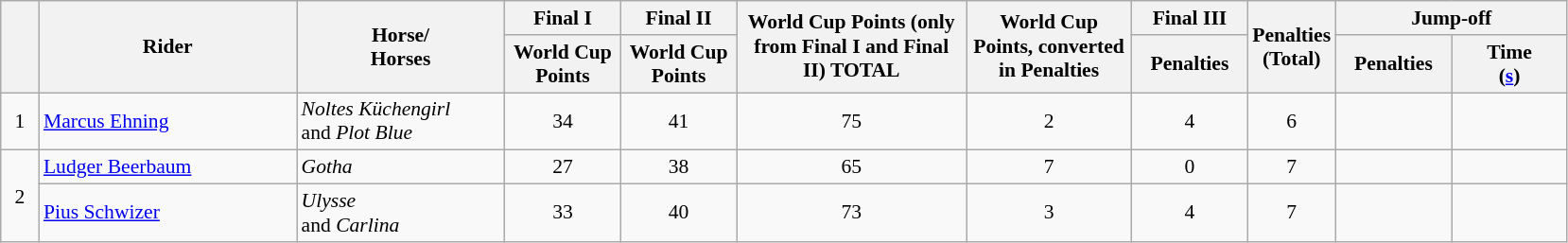<table class="wikitable" style="font-size: 90%">
<tr>
<th rowspan="2" style="width:20px;"></th>
<th rowspan="2" style="width:175px;">Rider</th>
<th rowspan="2" style="width:140px;">Horse/<br>Horses</th>
<th>Final I</th>
<th>Final II</th>
<th rowspan="2" style="width:155px;">World Cup Points (only from Final I and Final II) TOTAL</th>
<th rowspan="2" style="width:110px;">World Cup Points, converted in Penalties</th>
<th>Final III</th>
<th rowspan=2>Penalties<br>(Total)</th>
<th colspan=2>Jump-off</th>
</tr>
<tr>
<th width=75>World Cup Points</th>
<th width=75>World Cup Points</th>
<th width=75>Penalties</th>
<th width=75>Penalties</th>
<th width=75>Time<br>(<a href='#'>s</a>)</th>
</tr>
<tr>
<td align=center>1</td>
<td> <a href='#'>Marcus Ehning</a></td>
<td><em>Noltes Küchengirl</em><br>and <em>Plot Blue</em></td>
<td align=center>34</td>
<td align=center>41</td>
<td align=center>75</td>
<td align=center>2</td>
<td align=center>4</td>
<td align=center>6</td>
<td align=center></td>
<td align=center></td>
</tr>
<tr>
<td rowspan="2" style="text-align:center;">2</td>
<td> <a href='#'>Ludger Beerbaum</a></td>
<td><em>Gotha</em></td>
<td align=center>27</td>
<td align=center>38</td>
<td align=center>65</td>
<td align=center>7</td>
<td align=center>0</td>
<td align=center>7</td>
<td align=center></td>
<td align=center></td>
</tr>
<tr>
<td> <a href='#'>Pius Schwizer</a></td>
<td><em>Ulysse</em> <br>and <em>Carlina</em></td>
<td align=center>33</td>
<td align=center>40</td>
<td align=center>73</td>
<td align=center>3</td>
<td align=center>4</td>
<td align=center>7</td>
<td align=center></td>
<td align=center></td>
</tr>
</table>
